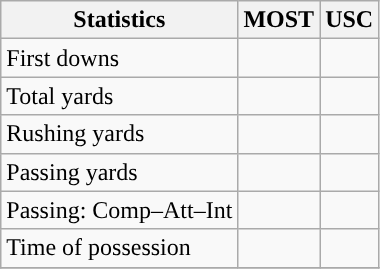<table class="wikitable" style="float: left;">
<tr>
<th>Statistics</th>
<th>MOST</th>
<th>USC</th>
</tr>
<tr>
<td>First downs</td>
<td></td>
<td></td>
</tr>
<tr>
<td>Total yards</td>
<td></td>
<td></td>
</tr>
<tr>
<td>Rushing yards</td>
<td></td>
<td></td>
</tr>
<tr>
<td>Passing yards</td>
<td></td>
<td></td>
</tr>
<tr>
<td>Passing: Comp–Att–Int</td>
<td></td>
<td></td>
</tr>
<tr>
<td>Time of possession</td>
<td></td>
<td></td>
</tr>
<tr>
</tr>
</table>
